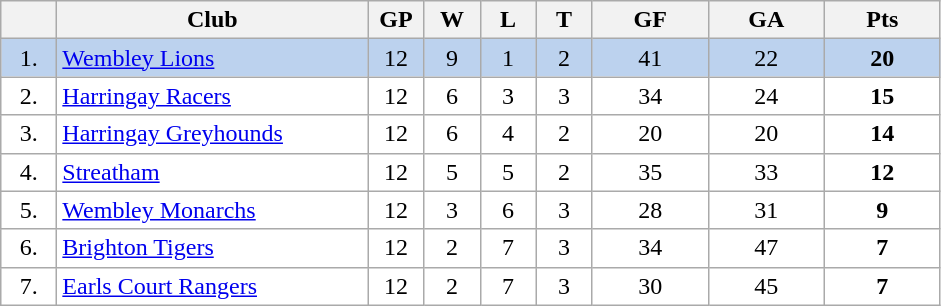<table class="wikitable">
<tr>
<th width="30"></th>
<th width="200">Club</th>
<th width="30">GP</th>
<th width="30">W</th>
<th width="30">L</th>
<th width="30">T</th>
<th width="70">GF</th>
<th width="70">GA</th>
<th width="70">Pts</th>
</tr>
<tr bgcolor="#BCD2EE" align="center">
<td>1.</td>
<td align="left"><a href='#'>Wembley Lions</a></td>
<td>12</td>
<td>9</td>
<td>1</td>
<td>2</td>
<td>41</td>
<td>22</td>
<td><strong>20</strong></td>
</tr>
<tr bgcolor="#FFFFFF" align="center">
<td>2.</td>
<td align="left"><a href='#'>Harringay Racers</a></td>
<td>12</td>
<td>6</td>
<td>3</td>
<td>3</td>
<td>34</td>
<td>24</td>
<td><strong>15</strong></td>
</tr>
<tr bgcolor="#FFFFFF" align="center">
<td>3.</td>
<td align="left"><a href='#'>Harringay Greyhounds</a></td>
<td>12</td>
<td>6</td>
<td>4</td>
<td>2</td>
<td>20</td>
<td>20</td>
<td><strong>14</strong></td>
</tr>
<tr bgcolor="#FFFFFF" align="center">
<td>4.</td>
<td align="left"><a href='#'>Streatham</a></td>
<td>12</td>
<td>5</td>
<td>5</td>
<td>2</td>
<td>35</td>
<td>33</td>
<td><strong>12</strong></td>
</tr>
<tr bgcolor="#FFFFFF" align="center">
<td>5.</td>
<td align="left"><a href='#'>Wembley Monarchs</a></td>
<td>12</td>
<td>3</td>
<td>6</td>
<td>3</td>
<td>28</td>
<td>31</td>
<td><strong>9</strong></td>
</tr>
<tr bgcolor="#FFFFFF" align="center">
<td>6.</td>
<td align="left"><a href='#'>Brighton Tigers</a></td>
<td>12</td>
<td>2</td>
<td>7</td>
<td>3</td>
<td>34</td>
<td>47</td>
<td><strong>7</strong></td>
</tr>
<tr bgcolor="#FFFFFF" align="center">
<td>7.</td>
<td align="left"><a href='#'>Earls Court Rangers</a></td>
<td>12</td>
<td>2</td>
<td>7</td>
<td>3</td>
<td>30</td>
<td>45</td>
<td><strong>7</strong></td>
</tr>
</table>
